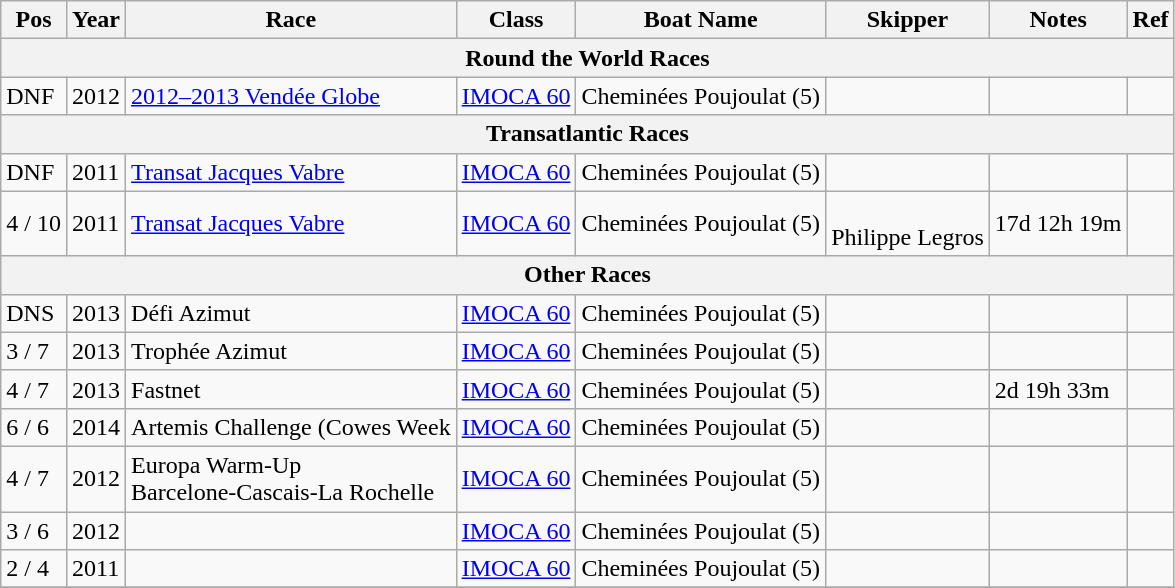<table class="wikitable sortable">
<tr>
<th>Pos</th>
<th>Year</th>
<th>Race</th>
<th>Class</th>
<th>Boat Name</th>
<th>Skipper</th>
<th>Notes</th>
<th>Ref</th>
</tr>
<tr>
<th colspan = 8><strong>Round the World Races</strong></th>
</tr>
<tr>
<td>DNF</td>
<td>2012</td>
<td><a href='#'>2012–2013 Vendée Globe</a></td>
<td><a href='#'>IMOCA 60</a></td>
<td>Cheminées Poujoulat (5)</td>
<td></td>
<td></td>
<td></td>
</tr>
<tr>
<th colspan = 8><strong>Transatlantic Races</strong></th>
</tr>
<tr>
<td>DNF</td>
<td>2011</td>
<td><a href='#'>Transat Jacques Vabre</a></td>
<td><a href='#'>IMOCA 60</a></td>
<td>Cheminées Poujoulat (5)</td>
<td> <br> </td>
<td></td>
</tr>
<tr>
<td>4 / 10</td>
<td>2011</td>
<td><a href='#'>Transat Jacques Vabre</a></td>
<td><a href='#'>IMOCA 60</a></td>
<td>Cheminées Poujoulat (5)</td>
<td> <br> Philippe Legros</td>
<td>17d 12h 19m</td>
<td></td>
</tr>
<tr>
<th colspan = 8><strong>Other Races</strong></th>
</tr>
<tr>
<td>DNS</td>
<td>2013</td>
<td>Défi Azimut</td>
<td><a href='#'>IMOCA 60</a></td>
<td>Cheminées Poujoulat (5)</td>
<td></td>
<td></td>
<td></td>
</tr>
<tr>
<td>3 / 7</td>
<td>2013</td>
<td>Trophée Azimut</td>
<td><a href='#'>IMOCA 60</a></td>
<td>Cheminées Poujoulat (5)</td>
<td></td>
<td></td>
<td></td>
</tr>
<tr>
<td>4 / 7</td>
<td>2013</td>
<td>Fastnet</td>
<td><a href='#'>IMOCA 60</a></td>
<td>Cheminées Poujoulat (5)</td>
<td></td>
<td>2d 19h 33m</td>
<td></td>
</tr>
<tr>
<td>6 / 6</td>
<td>2014</td>
<td>Artemis Challenge (Cowes Week</td>
<td><a href='#'>IMOCA 60</a></td>
<td>Cheminées Poujoulat (5)</td>
<td></td>
<td></td>
<td></td>
</tr>
<tr>
<td>4 / 7</td>
<td>2012</td>
<td>Europa Warm-Up<br>Barcelone-Cascais-La Rochelle</td>
<td><a href='#'>IMOCA 60</a></td>
<td>Cheminées Poujoulat (5)</td>
<td></td>
<td></td>
<td></td>
</tr>
<tr>
<td>3 / 6</td>
<td>2012</td>
<td></td>
<td><a href='#'>IMOCA 60</a></td>
<td>Cheminées Poujoulat (5)</td>
<td></td>
<td></td>
<td></td>
</tr>
<tr>
<td>2 / 4</td>
<td>2011</td>
<td></td>
<td><a href='#'>IMOCA 60</a></td>
<td>Cheminées Poujoulat (5)</td>
<td></td>
<td></td>
<td></td>
</tr>
<tr>
</tr>
</table>
